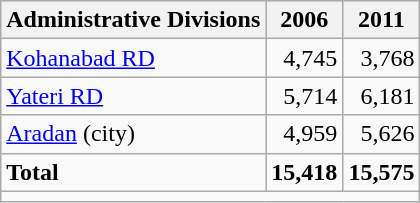<table class="wikitable">
<tr>
<th>Administrative Divisions</th>
<th>2006</th>
<th>2011</th>
</tr>
<tr>
<td><a href='#'>Kohanabad RD</a></td>
<td style="text-align: right;">4,745</td>
<td style="text-align: right;">3,768</td>
</tr>
<tr>
<td><a href='#'>Yateri RD</a></td>
<td style="text-align: right;">5,714</td>
<td style="text-align: right;">6,181</td>
</tr>
<tr>
<td><a href='#'>Aradan</a> (city)</td>
<td style="text-align: right;">4,959</td>
<td style="text-align: right;">5,626</td>
</tr>
<tr>
<td><strong>Total</strong></td>
<td style="text-align: right;"><strong>15,418</strong></td>
<td style="text-align: right;"><strong>15,575</strong></td>
</tr>
<tr>
<td colspan=3></td>
</tr>
</table>
